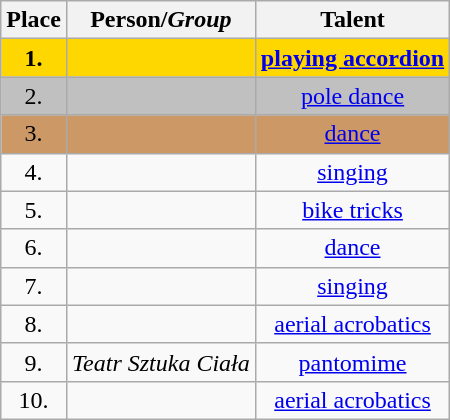<table class="wikitable sortable">
<tr>
<th>Place</th>
<th>Person/<em>Group</em></th>
<th>Talent</th>
</tr>
<tr bgcolor=gold>
<td align="center"><strong>1.</strong></td>
<td align="center"><strong></strong></td>
<td align="center"><strong><a href='#'>playing accordion</a></strong></td>
</tr>
<tr bgcolor=silver>
<td align="center">2.</td>
<td align="center"></td>
<td align="center"><a href='#'>pole dance</a></td>
</tr>
<tr bgcolor="#cc9966">
<td align="center">3.</td>
<td align="center"></td>
<td align="center"><a href='#'>dance</a></td>
</tr>
<tr>
<td align="center">4.</td>
<td align="center"></td>
<td align="center"><a href='#'>singing</a></td>
</tr>
<tr>
<td align="center">5.</td>
<td align="center"></td>
<td align="center"><a href='#'>bike tricks</a></td>
</tr>
<tr>
<td align="center">6.</td>
<td align="center"></td>
<td align="center"><a href='#'>dance</a></td>
</tr>
<tr>
<td align="center">7.</td>
<td align="center"></td>
<td align="center"><a href='#'>singing</a></td>
</tr>
<tr>
<td align="center">8.</td>
<td align="center"></td>
<td align="center"><a href='#'>aerial acrobatics</a></td>
</tr>
<tr>
<td align="center">9.</td>
<td align="center"><em>Teatr Sztuka Ciała</em></td>
<td align="center"><a href='#'>pantomime</a></td>
</tr>
<tr>
<td align="center">10.</td>
<td align="center"><br></td>
<td align="center"><a href='#'>aerial acrobatics</a></td>
</tr>
</table>
